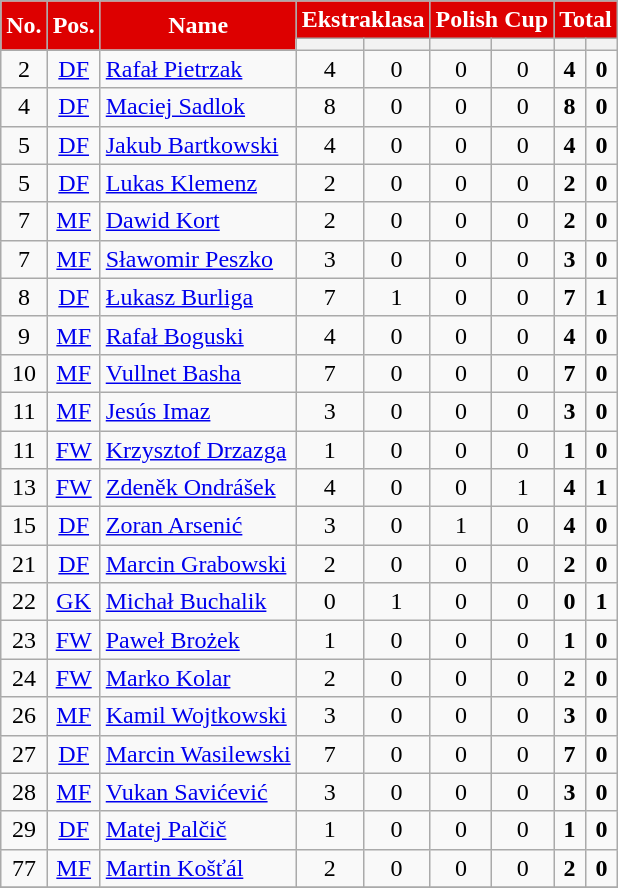<table class="wikitable sortable" style="text-align: center;">
<tr>
<th rowspan="2" style="background:#DD0000; color:white; text-align:center;">No.</th>
<th rowspan="2" style="background:#DD0000; color:white; text-align:center;">Pos.</th>
<th rowspan="2" style="background:#DD0000; color:white; text-align:center;">Name</th>
<th colspan="2" style="background:#DD0000; color:white; text-align:center;">Ekstraklasa</th>
<th colspan="2" style="background:#DD0000; color:white; text-align:center;">Polish Cup</th>
<th colspan="2" style="background:#DD0000; color:white; text-align:center;"><strong>Total</strong></th>
</tr>
<tr>
<th></th>
<th></th>
<th></th>
<th></th>
<th></th>
<th></th>
</tr>
<tr>
<td>2</td>
<td><a href='#'>DF</a></td>
<td align=left> <a href='#'>Rafał Pietrzak</a></td>
<td>4</td>
<td>0</td>
<td>0</td>
<td>0</td>
<td><strong>4</strong></td>
<td><strong>0</strong></td>
</tr>
<tr>
<td>4</td>
<td><a href='#'>DF</a></td>
<td align=left> <a href='#'>Maciej Sadlok</a></td>
<td>8</td>
<td>0</td>
<td>0</td>
<td>0</td>
<td><strong>8</strong></td>
<td><strong>0</strong></td>
</tr>
<tr>
<td>5</td>
<td><a href='#'>DF</a></td>
<td align=left> <a href='#'>Jakub Bartkowski</a></td>
<td>4</td>
<td>0</td>
<td>0</td>
<td>0</td>
<td><strong>4</strong></td>
<td><strong>0</strong></td>
</tr>
<tr>
<td>5</td>
<td><a href='#'>DF</a></td>
<td align=left> <a href='#'>Lukas Klemenz</a></td>
<td>2</td>
<td>0</td>
<td>0</td>
<td>0</td>
<td><strong>2</strong></td>
<td><strong>0</strong></td>
</tr>
<tr>
<td>7</td>
<td><a href='#'>MF</a></td>
<td align=left> <a href='#'>Dawid Kort</a></td>
<td>2</td>
<td>0</td>
<td>0</td>
<td>0</td>
<td><strong>2</strong></td>
<td><strong>0</strong></td>
</tr>
<tr>
<td>7</td>
<td><a href='#'>MF</a></td>
<td align=left> <a href='#'>Sławomir Peszko</a></td>
<td>3</td>
<td>0</td>
<td>0</td>
<td>0</td>
<td><strong>3</strong></td>
<td><strong>0</strong></td>
</tr>
<tr>
<td>8</td>
<td><a href='#'>DF</a></td>
<td align=left> <a href='#'>Łukasz Burliga</a></td>
<td>7</td>
<td>1</td>
<td>0</td>
<td>0</td>
<td><strong>7</strong></td>
<td><strong>1</strong></td>
</tr>
<tr>
<td>9</td>
<td><a href='#'>MF</a></td>
<td align=left> <a href='#'>Rafał Boguski</a></td>
<td>4</td>
<td>0</td>
<td>0</td>
<td>0</td>
<td><strong>4</strong></td>
<td><strong>0</strong></td>
</tr>
<tr>
<td>10</td>
<td><a href='#'>MF</a></td>
<td align=left> <a href='#'>Vullnet Basha</a></td>
<td>7</td>
<td>0</td>
<td>0</td>
<td>0</td>
<td><strong>7</strong></td>
<td><strong>0</strong></td>
</tr>
<tr>
<td>11</td>
<td><a href='#'>MF</a></td>
<td align=left> <a href='#'>Jesús Imaz</a></td>
<td>3</td>
<td>0</td>
<td>0</td>
<td>0</td>
<td><strong>3</strong></td>
<td><strong>0</strong></td>
</tr>
<tr>
<td>11</td>
<td><a href='#'>FW</a></td>
<td align=left> <a href='#'>Krzysztof Drzazga</a></td>
<td>1</td>
<td>0</td>
<td>0</td>
<td>0</td>
<td><strong>1</strong></td>
<td><strong>0</strong></td>
</tr>
<tr>
<td>13</td>
<td><a href='#'>FW</a></td>
<td align=left> <a href='#'>Zdeněk Ondrášek</a></td>
<td>4</td>
<td>0</td>
<td>0</td>
<td>1</td>
<td><strong>4</strong></td>
<td><strong>1</strong></td>
</tr>
<tr>
<td>15</td>
<td><a href='#'>DF</a></td>
<td align=left> <a href='#'>Zoran Arsenić</a></td>
<td>3</td>
<td>0</td>
<td>1</td>
<td>0</td>
<td><strong>4</strong></td>
<td><strong>0</strong></td>
</tr>
<tr>
<td>21</td>
<td><a href='#'>DF</a></td>
<td align=left> <a href='#'>Marcin Grabowski</a></td>
<td>2</td>
<td>0</td>
<td>0</td>
<td>0</td>
<td><strong>2</strong></td>
<td><strong>0</strong></td>
</tr>
<tr>
<td>22</td>
<td><a href='#'>GK</a></td>
<td align=left> <a href='#'>Michał Buchalik</a></td>
<td>0</td>
<td>1</td>
<td>0</td>
<td>0</td>
<td><strong>0</strong></td>
<td><strong>1</strong></td>
</tr>
<tr>
<td>23</td>
<td><a href='#'>FW</a></td>
<td align=left> <a href='#'>Paweł Brożek</a></td>
<td>1</td>
<td>0</td>
<td>0</td>
<td>0</td>
<td><strong>1</strong></td>
<td><strong>0</strong></td>
</tr>
<tr>
<td>24</td>
<td><a href='#'>FW</a></td>
<td align=left> <a href='#'>Marko Kolar</a></td>
<td>2</td>
<td>0</td>
<td>0</td>
<td>0</td>
<td><strong>2</strong></td>
<td><strong>0</strong></td>
</tr>
<tr>
<td>26</td>
<td><a href='#'>MF</a></td>
<td align=left> <a href='#'>Kamil Wojtkowski</a></td>
<td>3</td>
<td>0</td>
<td>0</td>
<td>0</td>
<td><strong>3</strong></td>
<td><strong>0</strong></td>
</tr>
<tr>
<td>27</td>
<td><a href='#'>DF</a></td>
<td align=left> <a href='#'>Marcin Wasilewski</a></td>
<td>7</td>
<td>0</td>
<td>0</td>
<td>0</td>
<td><strong>7</strong></td>
<td><strong>0</strong></td>
</tr>
<tr>
<td>28</td>
<td><a href='#'>MF</a></td>
<td align=left> <a href='#'>Vukan Savićević</a></td>
<td>3</td>
<td>0</td>
<td>0</td>
<td>0</td>
<td><strong>3</strong></td>
<td><strong>0</strong></td>
</tr>
<tr>
<td>29</td>
<td><a href='#'>DF</a></td>
<td align=left> <a href='#'>Matej Palčič</a></td>
<td>1</td>
<td>0</td>
<td>0</td>
<td>0</td>
<td><strong>1</strong></td>
<td><strong>0</strong></td>
</tr>
<tr>
<td>77</td>
<td><a href='#'>MF</a></td>
<td align=left> <a href='#'>Martin Košťál</a></td>
<td>2</td>
<td>0</td>
<td>0</td>
<td>0</td>
<td><strong>2</strong></td>
<td><strong>0</strong></td>
</tr>
<tr>
</tr>
</table>
